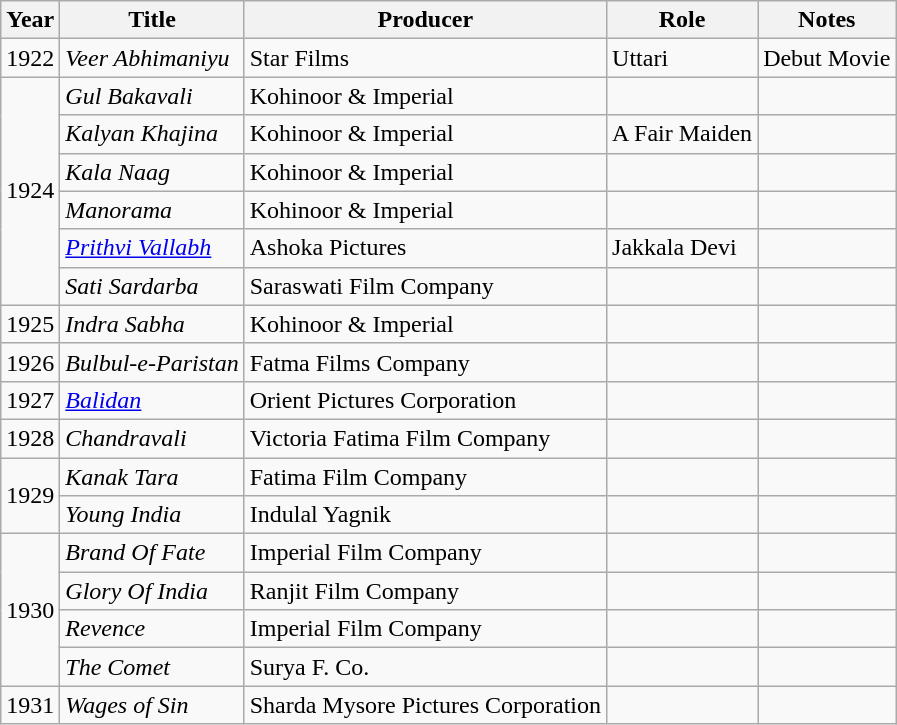<table class="wikitable">
<tr>
<th>Year</th>
<th>Title</th>
<th>Producer</th>
<th>Role</th>
<th>Notes</th>
</tr>
<tr>
<td>1922</td>
<td><em>Veer Abhimaniyu</em></td>
<td>Star Films</td>
<td>Uttari</td>
<td>Debut Movie</td>
</tr>
<tr>
<td rowspan="6">1924</td>
<td><em>Gul Bakavali</em></td>
<td>Kohinoor & Imperial</td>
<td></td>
<td></td>
</tr>
<tr>
<td><em>Kalyan Khajina</em></td>
<td>Kohinoor & Imperial</td>
<td>A Fair Maiden</td>
<td></td>
</tr>
<tr>
<td><em>Kala Naag</em></td>
<td>Kohinoor & Imperial</td>
<td></td>
<td></td>
</tr>
<tr>
<td><em>Manorama</em></td>
<td>Kohinoor & Imperial</td>
<td></td>
<td></td>
</tr>
<tr>
<td><em><a href='#'>Prithvi Vallabh</a></em></td>
<td>Ashoka Pictures</td>
<td>Jakkala Devi</td>
<td></td>
</tr>
<tr>
<td><em>Sati Sardarba</em></td>
<td>Saraswati Film Company</td>
<td></td>
<td></td>
</tr>
<tr>
<td>1925</td>
<td><em>Indra Sabha</em></td>
<td>Kohinoor & Imperial</td>
<td></td>
<td></td>
</tr>
<tr>
<td>1926</td>
<td><em>Bulbul-e-Paristan</em></td>
<td>Fatma Films Company</td>
<td></td>
<td></td>
</tr>
<tr>
<td>1927</td>
<td><em><a href='#'>Balidan</a></em></td>
<td>Orient Pictures Corporation</td>
<td></td>
<td></td>
</tr>
<tr>
<td>1928</td>
<td><em>Chandravali</em></td>
<td>Victoria Fatima Film Company</td>
<td></td>
<td></td>
</tr>
<tr>
<td rowspan="2">1929</td>
<td><em>Kanak Tara</em></td>
<td>Fatima Film Company</td>
<td></td>
<td></td>
</tr>
<tr>
<td><em>Young India</em></td>
<td>Indulal Yagnik</td>
<td></td>
<td></td>
</tr>
<tr>
<td rowspan="4">1930</td>
<td><em>Brand Of Fate</em></td>
<td>Imperial Film Company</td>
<td></td>
<td></td>
</tr>
<tr>
<td><em>Glory Of India</em></td>
<td>Ranjit Film Company</td>
<td></td>
<td></td>
</tr>
<tr>
<td><em>Revence</em></td>
<td>Imperial Film Company</td>
<td></td>
<td></td>
</tr>
<tr>
<td><em>The Comet</em></td>
<td>Surya F. Co.</td>
<td></td>
<td></td>
</tr>
<tr>
<td>1931</td>
<td><em>Wages of Sin</em></td>
<td>Sharda Mysore Pictures Corporation</td>
<td></td>
<td></td>
</tr>
</table>
